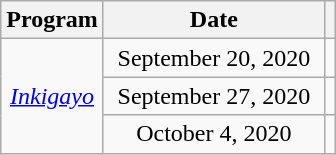<table class="sortable wikitable" style="text-align:center;">
<tr>
<th>Program</th>
<th width="140">Date</th>
<th class="unsortable"></th>
</tr>
<tr>
<td rowspan="3"><em><a href='#'>Inkigayo</a></em></td>
<td>September 20, 2020</td>
<td></td>
</tr>
<tr>
<td>September 27, 2020</td>
<td></td>
</tr>
<tr>
<td>October 4, 2020</td>
<td></td>
</tr>
</table>
